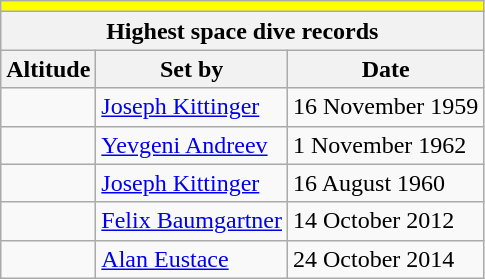<table class="wikitable">
<tr>
<td colspan="3" style="background:yellow"></td>
</tr>
<tr>
<th colspan=3>Highest space dive records</th>
</tr>
<tr>
<th>Altitude</th>
<th>Set by</th>
<th>Date</th>
</tr>
<tr>
<td></td>
<td> <a href='#'>Joseph Kittinger</a></td>
<td>16 November 1959</td>
</tr>
<tr>
<td></td>
<td><a href='#'>Yevgeni Andreev</a></td>
<td>1 November 1962</td>
</tr>
<tr>
<td></td>
<td> <a href='#'>Joseph Kittinger</a></td>
<td>16 August 1960</td>
</tr>
<tr>
<td></td>
<td> <a href='#'>Felix Baumgartner</a></td>
<td>14 October 2012</td>
</tr>
<tr>
<td></td>
<td> <a href='#'>Alan Eustace</a></td>
<td>24 October 2014</td>
</tr>
</table>
